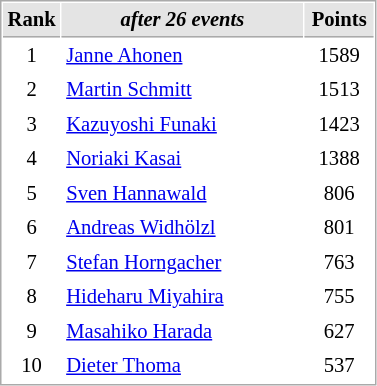<table cellspacing="1" cellpadding="3" style="border:1px solid #AAAAAA;font-size:86%">
<tr bgcolor="#E4E4E4">
<th style="border-bottom:1px solid #AAAAAA" width=10>Rank</th>
<th style="border-bottom:1px solid #AAAAAA" width=155><em>after 26 events</em></th>
<th style="border-bottom:1px solid #AAAAAA" width=40>Points</th>
</tr>
<tr>
<td align=center>1</td>
<td> <a href='#'>Janne Ahonen</a></td>
<td align=center>1589</td>
</tr>
<tr>
<td align=center>2</td>
<td> <a href='#'>Martin Schmitt</a></td>
<td align=center>1513</td>
</tr>
<tr>
<td align=center>3</td>
<td> <a href='#'>Kazuyoshi Funaki</a></td>
<td align=center>1423</td>
</tr>
<tr>
<td align=center>4</td>
<td> <a href='#'>Noriaki Kasai</a></td>
<td align=center>1388</td>
</tr>
<tr>
<td align=center>5</td>
<td> <a href='#'>Sven Hannawald</a></td>
<td align=center>806</td>
</tr>
<tr>
<td align=center>6</td>
<td> <a href='#'>Andreas Widhölzl</a></td>
<td align=center>801</td>
</tr>
<tr>
<td align=center>7</td>
<td> <a href='#'>Stefan Horngacher</a></td>
<td align=center>763</td>
</tr>
<tr>
<td align=center>8</td>
<td> <a href='#'>Hideharu Miyahira</a></td>
<td align=center>755</td>
</tr>
<tr>
<td align=center>9</td>
<td> <a href='#'>Masahiko Harada</a></td>
<td align=center>627</td>
</tr>
<tr>
<td align=center>10</td>
<td> <a href='#'>Dieter Thoma</a></td>
<td align=center>537</td>
</tr>
</table>
